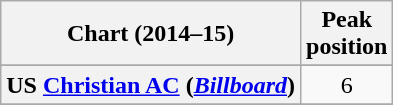<table class="wikitable sortable plainrowheaders" style="text-align:center">
<tr>
<th scope="col">Chart (2014–15)</th>
<th scope="col">Peak<br>position</th>
</tr>
<tr>
</tr>
<tr>
</tr>
<tr>
</tr>
<tr>
</tr>
<tr>
<th scope="row">US <a href='#'>Christian AC</a> (<em><a href='#'>Billboard</a></em>)</th>
<td text style="text-align:center;">6</td>
</tr>
<tr>
</tr>
</table>
